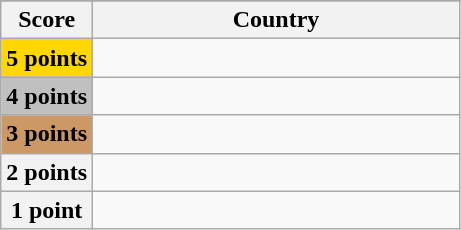<table class="wikitable">
<tr>
</tr>
<tr>
<th scope="col" width="20%">Score</th>
<th scope="col">Country</th>
</tr>
<tr>
<th scope="row" style="background:gold">5 points</th>
<td></td>
</tr>
<tr>
<th scope="row" style="background:silver">4 points</th>
<td></td>
</tr>
<tr>
<th scope="row" style="background:#CC9966">3 points</th>
<td></td>
</tr>
<tr>
<th scope="row">2 points</th>
<td></td>
</tr>
<tr>
<th scope="row">1 point</th>
<td></td>
</tr>
</table>
